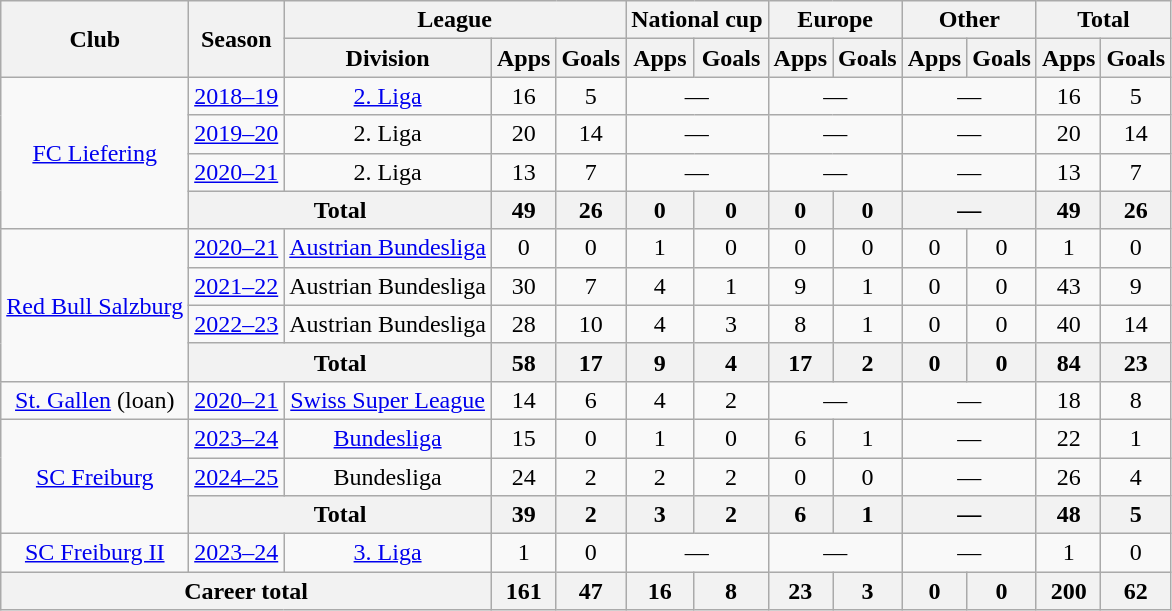<table class="wikitable" style="text-align: center">
<tr>
<th rowspan="2">Club</th>
<th rowspan="2">Season</th>
<th colspan="3">League</th>
<th colspan="2">National cup</th>
<th colspan="2">Europe</th>
<th colspan="2">Other</th>
<th colspan="2">Total</th>
</tr>
<tr>
<th>Division</th>
<th>Apps</th>
<th>Goals</th>
<th>Apps</th>
<th>Goals</th>
<th>Apps</th>
<th>Goals</th>
<th>Apps</th>
<th>Goals</th>
<th>Apps</th>
<th>Goals</th>
</tr>
<tr>
<td rowspan="4"><a href='#'>FC Liefering</a></td>
<td><a href='#'>2018–19</a></td>
<td><a href='#'>2. Liga</a></td>
<td>16</td>
<td>5</td>
<td colspan="2">—</td>
<td colspan="2">—</td>
<td colspan="2">—</td>
<td>16</td>
<td>5</td>
</tr>
<tr>
<td><a href='#'>2019–20</a></td>
<td>2. Liga</td>
<td>20</td>
<td>14</td>
<td colspan="2">—</td>
<td colspan="2">—</td>
<td colspan="2">—</td>
<td>20</td>
<td>14</td>
</tr>
<tr>
<td><a href='#'>2020–21</a></td>
<td>2. Liga</td>
<td>13</td>
<td>7</td>
<td colspan="2">—</td>
<td colspan="2">—</td>
<td colspan="2">—</td>
<td>13</td>
<td>7</td>
</tr>
<tr>
<th colspan="2">Total</th>
<th>49</th>
<th>26</th>
<th>0</th>
<th>0</th>
<th>0</th>
<th>0</th>
<th colspan="2">—</th>
<th>49</th>
<th>26</th>
</tr>
<tr>
<td rowspan="4"><a href='#'>Red Bull Salzburg</a></td>
<td><a href='#'>2020–21</a></td>
<td><a href='#'>Austrian Bundesliga</a></td>
<td>0</td>
<td>0</td>
<td>1</td>
<td>0</td>
<td>0</td>
<td>0</td>
<td>0</td>
<td>0</td>
<td>1</td>
<td>0</td>
</tr>
<tr>
<td><a href='#'>2021–22</a></td>
<td>Austrian Bundesliga</td>
<td>30</td>
<td>7</td>
<td>4</td>
<td>1</td>
<td>9</td>
<td>1</td>
<td>0</td>
<td>0</td>
<td>43</td>
<td>9</td>
</tr>
<tr>
<td><a href='#'>2022–23</a></td>
<td>Austrian Bundesliga</td>
<td>28</td>
<td>10</td>
<td>4</td>
<td>3</td>
<td>8</td>
<td>1</td>
<td>0</td>
<td>0</td>
<td>40</td>
<td>14</td>
</tr>
<tr>
<th colspan="2">Total</th>
<th>58</th>
<th>17</th>
<th>9</th>
<th>4</th>
<th>17</th>
<th>2</th>
<th>0</th>
<th>0</th>
<th>84</th>
<th>23</th>
</tr>
<tr>
<td><a href='#'>St. Gallen</a> (loan)</td>
<td><a href='#'>2020–21</a></td>
<td><a href='#'>Swiss Super League</a></td>
<td>14</td>
<td>6</td>
<td>4</td>
<td>2</td>
<td colspan="2">—</td>
<td colspan="2">—</td>
<td>18</td>
<td>8</td>
</tr>
<tr>
<td rowspan="3"><a href='#'>SC Freiburg</a></td>
<td><a href='#'>2023–24</a></td>
<td><a href='#'>Bundesliga</a></td>
<td>15</td>
<td>0</td>
<td>1</td>
<td>0</td>
<td>6</td>
<td>1</td>
<td colspan="2">—</td>
<td>22</td>
<td>1</td>
</tr>
<tr>
<td><a href='#'>2024–25</a></td>
<td>Bundesliga</td>
<td>24</td>
<td>2</td>
<td>2</td>
<td>2</td>
<td>0</td>
<td>0</td>
<td colspan="2">—</td>
<td>26</td>
<td>4</td>
</tr>
<tr>
<th colspan="2">Total</th>
<th>39</th>
<th>2</th>
<th>3</th>
<th>2</th>
<th>6</th>
<th>1</th>
<th colspan="2">—</th>
<th>48</th>
<th>5</th>
</tr>
<tr>
<td><a href='#'>SC Freiburg II</a></td>
<td><a href='#'>2023–24</a></td>
<td><a href='#'>3. Liga</a></td>
<td>1</td>
<td>0</td>
<td colspan="2">—</td>
<td colspan="2">—</td>
<td colspan="2">—</td>
<td>1</td>
<td>0</td>
</tr>
<tr>
<th colspan="3">Career total</th>
<th>161</th>
<th>47</th>
<th>16</th>
<th>8</th>
<th>23</th>
<th>3</th>
<th>0</th>
<th>0</th>
<th>200</th>
<th>62</th>
</tr>
</table>
